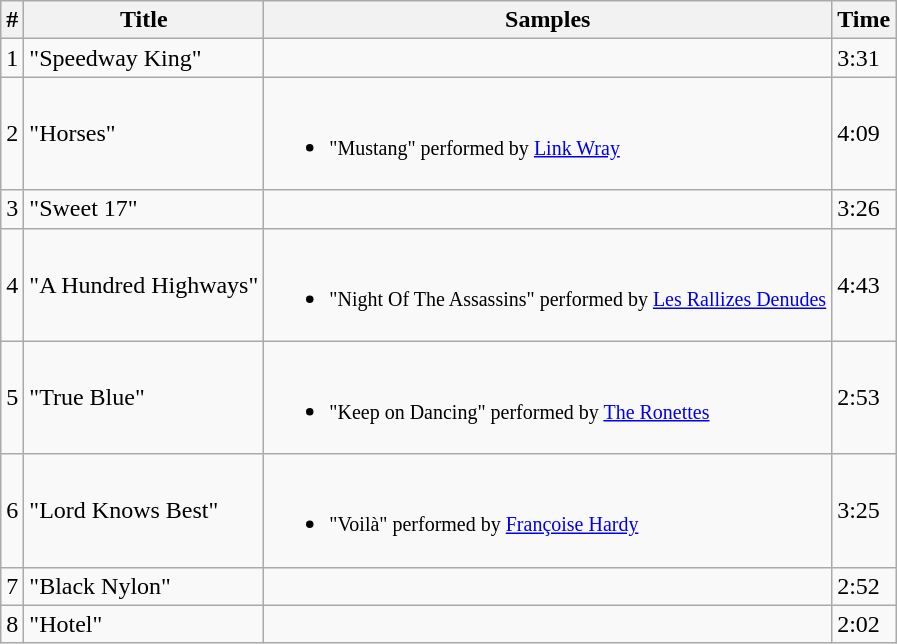<table class="wikitable">
<tr>
<th>#</th>
<th>Title</th>
<th>Samples</th>
<th>Time</th>
</tr>
<tr>
<td>1</td>
<td>"Speedway King"</td>
<td></td>
<td>3:31</td>
</tr>
<tr>
<td>2</td>
<td>"Horses"</td>
<td><br><ul><li><small>"Mustang" performed by <a href='#'>Link Wray</a></small></li></ul></td>
<td>4:09</td>
</tr>
<tr>
<td>3</td>
<td>"Sweet 17"</td>
<td></td>
<td>3:26</td>
</tr>
<tr>
<td>4</td>
<td>"A Hundred Highways"</td>
<td><br><ul><li><small>"Night Of The Assassins" performed by <a href='#'>Les Rallizes Denudes</a></small></li></ul></td>
<td>4:43</td>
</tr>
<tr>
<td>5</td>
<td>"True Blue"</td>
<td><br><ul><li><small>"Keep on Dancing" performed by <a href='#'>The Ronettes</a></small></li></ul></td>
<td>2:53</td>
</tr>
<tr>
<td>6</td>
<td>"Lord Knows Best"</td>
<td><br><ul><li><small>"Voilà" performed by <a href='#'>Françoise Hardy</a></small></li></ul></td>
<td>3:25</td>
</tr>
<tr>
<td>7</td>
<td>"Black Nylon"</td>
<td></td>
<td>2:52</td>
</tr>
<tr>
<td>8</td>
<td>"Hotel"</td>
<td></td>
<td>2:02</td>
</tr>
</table>
